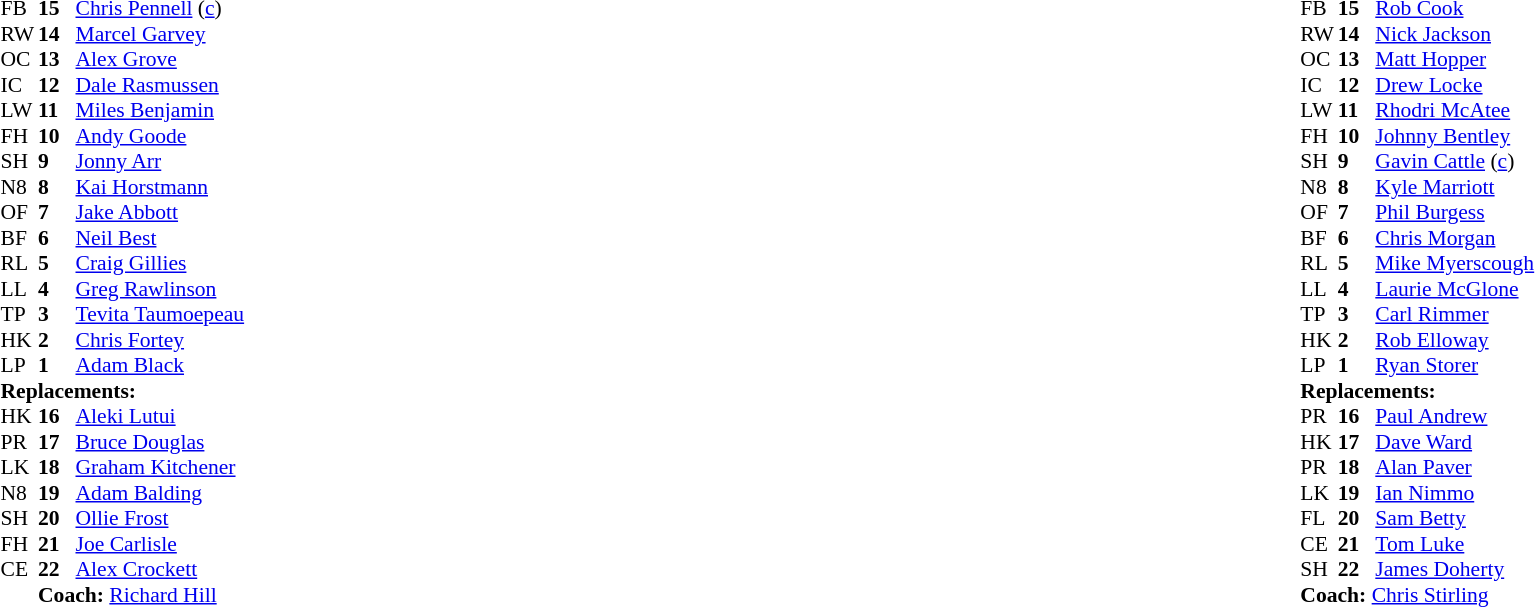<table width="100%">
<tr>
<td valign="top" width="50%"><br><table style="font-size: 90%" cellspacing="0" cellpadding="0">
<tr>
<th width="25"></th>
<th width="25"></th>
</tr>
<tr>
<td>FB</td>
<td><strong>15</strong></td>
<td> <a href='#'>Chris Pennell</a> (<a href='#'>c</a>)</td>
</tr>
<tr>
<td>RW</td>
<td><strong>14</strong></td>
<td> <a href='#'>Marcel Garvey</a></td>
<td></td>
</tr>
<tr>
<td>OC</td>
<td><strong>13</strong></td>
<td> <a href='#'>Alex Grove</a></td>
</tr>
<tr>
<td>IC</td>
<td><strong>12</strong></td>
<td> <a href='#'>Dale Rasmussen</a></td>
<td></td>
</tr>
<tr>
<td>LW</td>
<td><strong>11</strong></td>
<td> <a href='#'>Miles Benjamin</a></td>
</tr>
<tr>
<td>FH</td>
<td><strong>10</strong></td>
<td> <a href='#'>Andy Goode</a></td>
<td></td>
</tr>
<tr>
<td>SH</td>
<td><strong>9</strong></td>
<td> <a href='#'>Jonny Arr</a></td>
</tr>
<tr>
<td>N8</td>
<td><strong>8</strong></td>
<td> <a href='#'>Kai Horstmann</a></td>
</tr>
<tr>
<td>OF</td>
<td><strong>7</strong></td>
<td> <a href='#'>Jake Abbott</a></td>
</tr>
<tr>
<td>BF</td>
<td><strong>6</strong></td>
<td> <a href='#'>Neil Best</a></td>
<td></td>
</tr>
<tr>
<td>RL</td>
<td><strong>5</strong></td>
<td> <a href='#'>Craig Gillies</a></td>
</tr>
<tr>
<td>LL</td>
<td><strong>4</strong></td>
<td> <a href='#'>Greg Rawlinson</a></td>
<td></td>
</tr>
<tr>
<td>TP</td>
<td><strong>3</strong></td>
<td> <a href='#'>Tevita Taumoepeau</a></td>
<td></td>
</tr>
<tr>
<td>HK</td>
<td><strong>2</strong></td>
<td> <a href='#'>Chris Fortey</a></td>
<td></td>
</tr>
<tr>
<td>LP</td>
<td><strong>1</strong></td>
<td> <a href='#'>Adam Black</a></td>
</tr>
<tr>
<td colspan=3><strong>Replacements:</strong></td>
</tr>
<tr>
<td>HK</td>
<td><strong>16</strong></td>
<td> <a href='#'>Aleki Lutui</a></td>
<td></td>
</tr>
<tr>
<td>PR</td>
<td><strong>17</strong></td>
<td> <a href='#'>Bruce Douglas</a></td>
<td></td>
</tr>
<tr>
<td>LK</td>
<td><strong>18</strong></td>
<td> <a href='#'>Graham Kitchener</a></td>
<td></td>
</tr>
<tr>
<td>N8</td>
<td><strong>19</strong></td>
<td> <a href='#'>Adam Balding</a></td>
</tr>
<tr>
<td>SH</td>
<td><strong>20</strong></td>
<td> <a href='#'>Ollie Frost</a></td>
<td></td>
</tr>
<tr>
<td>FH</td>
<td><strong>21</strong></td>
<td> <a href='#'>Joe Carlisle</a></td>
<td></td>
</tr>
<tr>
<td>CE</td>
<td><strong>22</strong></td>
<td> <a href='#'>Alex Crockett</a></td>
<td></td>
</tr>
<tr>
<td></td>
<td colspan=3><strong>Coach:</strong>  <a href='#'>Richard Hill</a></td>
</tr>
<tr>
<td colspan="4"></td>
</tr>
</table>
</td>
<td valign="top" width="50%"><br><table style="font-size: 90%" cellspacing="0" cellpadding="0"  align="center">
<tr>
<th width="25"></th>
<th width="25"></th>
</tr>
<tr>
<td>FB</td>
<td><strong>15</strong></td>
<td> <a href='#'>Rob Cook</a></td>
</tr>
<tr>
<td>RW</td>
<td><strong>14</strong></td>
<td> <a href='#'>Nick Jackson</a></td>
</tr>
<tr>
<td>OC</td>
<td><strong>13</strong></td>
<td> <a href='#'>Matt Hopper</a></td>
</tr>
<tr>
<td>IC</td>
<td><strong>12</strong></td>
<td> <a href='#'>Drew Locke</a></td>
</tr>
<tr>
<td>LW</td>
<td><strong>11</strong></td>
<td> <a href='#'>Rhodri McAtee</a></td>
<td></td>
</tr>
<tr>
<td>FH</td>
<td><strong>10</strong></td>
<td> <a href='#'>Johnny Bentley</a></td>
</tr>
<tr>
<td>SH</td>
<td><strong>9</strong></td>
<td> <a href='#'>Gavin Cattle</a> (<a href='#'>c</a>)</td>
<td></td>
</tr>
<tr>
<td>N8</td>
<td><strong>8</strong></td>
<td> <a href='#'>Kyle Marriott</a></td>
</tr>
<tr>
<td>OF</td>
<td><strong>7</strong></td>
<td> <a href='#'>Phil Burgess</a></td>
<td></td>
</tr>
<tr>
<td>BF</td>
<td><strong>6</strong></td>
<td> <a href='#'>Chris Morgan</a></td>
</tr>
<tr>
<td>RL</td>
<td><strong>5</strong></td>
<td> <a href='#'>Mike Myerscough</a></td>
</tr>
<tr>
<td>LL</td>
<td><strong>4</strong></td>
<td> <a href='#'>Laurie McGlone</a></td>
<td></td>
</tr>
<tr>
<td>TP</td>
<td><strong>3</strong></td>
<td> <a href='#'>Carl Rimmer</a></td>
<td></td>
</tr>
<tr>
<td>HK</td>
<td><strong>2</strong></td>
<td> <a href='#'>Rob Elloway</a></td>
<td></td>
</tr>
<tr>
<td>LP</td>
<td><strong>1</strong></td>
<td> <a href='#'>Ryan Storer</a></td>
<td></td>
</tr>
<tr>
<td colspan=3><strong>Replacements:</strong></td>
</tr>
<tr>
<td>PR</td>
<td><strong>16</strong></td>
<td> <a href='#'>Paul Andrew</a></td>
<td></td>
</tr>
<tr>
<td>HK</td>
<td><strong>17</strong></td>
<td> <a href='#'>Dave Ward</a></td>
<td></td>
</tr>
<tr>
<td>PR</td>
<td><strong>18</strong></td>
<td> <a href='#'>Alan Paver</a></td>
<td></td>
</tr>
<tr>
<td>LK</td>
<td><strong>19</strong></td>
<td> <a href='#'>Ian Nimmo</a></td>
<td></td>
</tr>
<tr>
<td>FL</td>
<td><strong>20</strong></td>
<td> <a href='#'>Sam Betty</a></td>
<td></td>
</tr>
<tr>
<td>CE</td>
<td><strong>21</strong></td>
<td> <a href='#'>Tom Luke</a></td>
<td></td>
</tr>
<tr>
<td>SH</td>
<td><strong>22</strong></td>
<td> <a href='#'>James Doherty</a></td>
<td></td>
</tr>
<tr>
<td colspan=3><strong>Coach:</strong>  <a href='#'>Chris Stirling</a></td>
</tr>
<tr>
<td colspan="4"></td>
</tr>
</table>
</td>
</tr>
</table>
